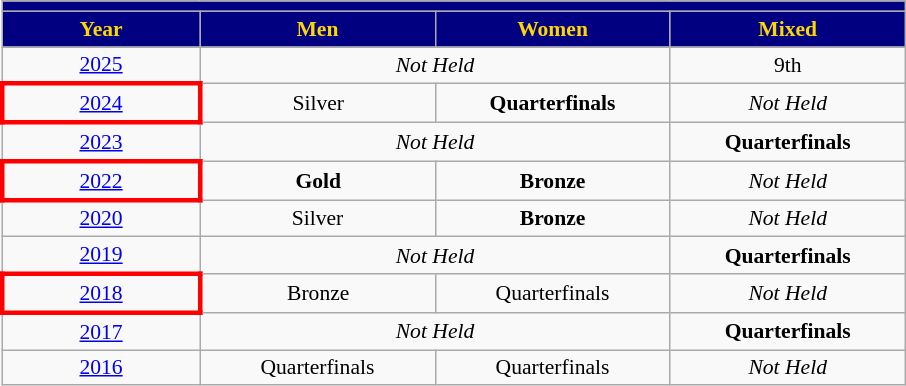<table class="wikitable" style="text-align: center;font-size:90%;">
<tr>
<th style="background:#000080;" colspan=4></th>
</tr>
<tr style="color:gold;">
<th style="background:#000080;" width=125>Year</th>
<th style="background:#000080;" width=150>Men</th>
<th style="background:#000080;" width=150>Women</th>
<th style="background:#000080;" width=150>Mixed</th>
</tr>
<tr>
<td><a href='#'>2025</a></td>
<td colspan=2><em>Not Held</em></td>
<td>9th</td>
</tr>
<tr>
<td style="border: 3px solid red"><a href='#'>2024</a></td>
<td> Silver</td>
<td><strong>Quarterfinals</strong></td>
<td><em>Not Held</em></td>
</tr>
<tr>
<td><a href='#'>2023</a></td>
<td colspan=2><em>Not Held</em></td>
<td><strong>Quarterfinals</strong></td>
</tr>
<tr>
<td style="border: 3px solid red"><a href='#'>2022</a></td>
<td><strong> Gold</strong></td>
<td><strong> Bronze</strong></td>
<td><em>Not Held</em></td>
</tr>
<tr>
<td><a href='#'>2020</a></td>
<td> Silver</td>
<td><strong> Bronze</strong></td>
<td><em>Not Held</em></td>
</tr>
<tr>
<td><a href='#'>2019</a></td>
<td colspan=2><em>Not Held</em></td>
<td><strong>Quarterfinals</strong></td>
</tr>
<tr>
<td style="border: 3px solid red"><a href='#'>2018</a></td>
<td> Bronze</td>
<td>Quarterfinals</td>
<td><em>Not Held</em></td>
</tr>
<tr>
<td><a href='#'>2017</a></td>
<td colspan=2><em>Not Held</em></td>
<td><strong>Quarterfinals</strong></td>
</tr>
<tr>
<td><a href='#'>2016</a></td>
<td>Quarterfinals</td>
<td>Quarterfinals</td>
<td><em>Not Held</em></td>
</tr>
</table>
